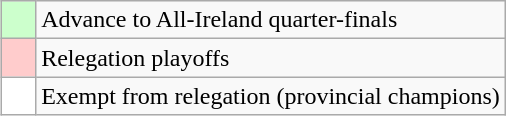<table class="wikitable" align="right">
<tr>
<td style="background:#cfc;">    </td>
<td>Advance to All-Ireland quarter-finals</td>
</tr>
<tr>
<td style="background:#ffcccc;">    </td>
<td>Relegation playoffs</td>
</tr>
<tr>
<td style="background:#ffffff;">    </td>
<td>Exempt from relegation (provincial champions)</td>
</tr>
</table>
